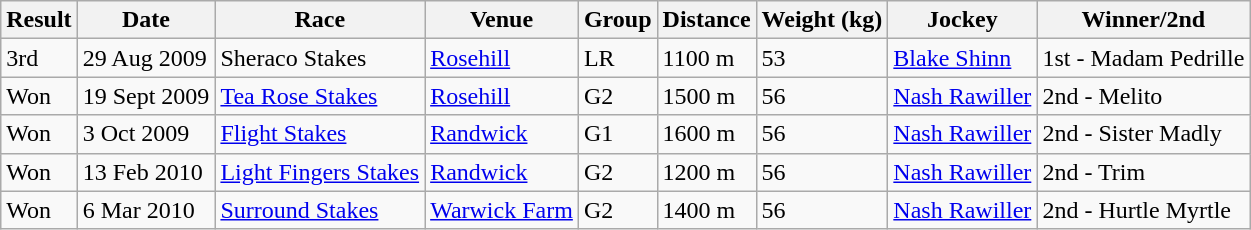<table class="wikitable">
<tr>
<th>Result</th>
<th>Date</th>
<th>Race</th>
<th>Venue</th>
<th>Group</th>
<th>Distance</th>
<th>Weight (kg)</th>
<th>Jockey</th>
<th>Winner/2nd</th>
</tr>
<tr>
<td>3rd</td>
<td>29 Aug 2009</td>
<td>Sheraco Stakes</td>
<td><a href='#'>Rosehill</a></td>
<td>LR</td>
<td>1100 m</td>
<td>53</td>
<td><a href='#'>Blake Shinn</a></td>
<td>1st - Madam Pedrille</td>
</tr>
<tr>
<td>Won</td>
<td>19 Sept 2009</td>
<td><a href='#'>Tea Rose Stakes</a></td>
<td><a href='#'>Rosehill</a></td>
<td>G2</td>
<td>1500 m</td>
<td>56</td>
<td><a href='#'>Nash Rawiller</a></td>
<td>2nd - Melito</td>
</tr>
<tr>
<td>Won</td>
<td>3 Oct 2009</td>
<td><a href='#'>Flight Stakes</a></td>
<td><a href='#'>Randwick</a></td>
<td>G1</td>
<td>1600 m</td>
<td>56</td>
<td><a href='#'>Nash Rawiller</a></td>
<td>2nd - Sister Madly</td>
</tr>
<tr>
<td>Won</td>
<td>13 Feb 2010</td>
<td><a href='#'>Light Fingers Stakes</a></td>
<td><a href='#'>Randwick</a></td>
<td>G2</td>
<td>1200 m</td>
<td>56</td>
<td><a href='#'>Nash Rawiller</a></td>
<td>2nd - Trim</td>
</tr>
<tr>
<td>Won</td>
<td>6 Mar 2010</td>
<td><a href='#'>Surround Stakes</a></td>
<td><a href='#'>Warwick Farm</a></td>
<td>G2</td>
<td>1400 m</td>
<td>56</td>
<td><a href='#'>Nash Rawiller</a></td>
<td>2nd - Hurtle Myrtle</td>
</tr>
</table>
